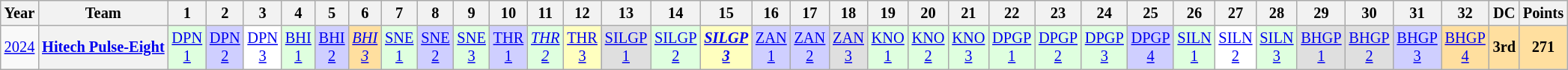<table class="wikitable" style="text-align:center; font-size:85%">
<tr>
<th>Year</th>
<th>Team</th>
<th>1</th>
<th>2</th>
<th>3</th>
<th>4</th>
<th>5</th>
<th>6</th>
<th>7</th>
<th>8</th>
<th>9</th>
<th>10</th>
<th>11</th>
<th>12</th>
<th>13</th>
<th>14</th>
<th>15</th>
<th>16</th>
<th>17</th>
<th>18</th>
<th>19</th>
<th>20</th>
<th>21</th>
<th>22</th>
<th>23</th>
<th>24</th>
<th>25</th>
<th>26</th>
<th>27</th>
<th>28</th>
<th>29</th>
<th>30</th>
<th>31</th>
<th>32</th>
<th>DC</th>
<th>Points</th>
</tr>
<tr>
<td><a href='#'>2024</a></td>
<th nowrap><a href='#'>Hitech Pulse-Eight</a></th>
<td style="background:#DFFFDF;"><a href='#'>DPN<br>1</a><br></td>
<td style="background:#CFCFFF;"><a href='#'>DPN<br>2</a><br></td>
<td style="background:#FFFFFF;"><a href='#'>DPN<br>3</a><br></td>
<td style="background:#DFFFDF;"><a href='#'>BHI<br>1</a><br></td>
<td style="background:#CFCFFF;"><a href='#'>BHI<br>2</a><br></td>
<td style="background:#FFDF9F;"><em><a href='#'>BHI<br>3</a></em><br></td>
<td style="background:#DFFFDF;"><a href='#'>SNE<br>1</a><br></td>
<td style="background:#CFCFFF;"><a href='#'>SNE<br>2</a><br></td>
<td style="background:#DFFFDF;"><a href='#'>SNE<br>3</a><br></td>
<td style="background:#CFCFFF;"><a href='#'>THR<br>1</a><br></td>
<td style="background:#DFFFDF;"><em><a href='#'>THR<br>2</a></em><br></td>
<td style="background:#FFFFBF;"><a href='#'>THR<br>3</a><br></td>
<td style="background:#DFDFDF;"><a href='#'>SILGP<br>1</a><br></td>
<td style="background:#DFFFDF;"><a href='#'>SILGP<br>2</a><br></td>
<td style="background:#FFFFBF;"><strong><em><a href='#'>SILGP<br>3</a></em></strong><br></td>
<td style="background:#CFCFFF;"><a href='#'>ZAN<br>1</a><br></td>
<td style="background:#CFCFFF;"><a href='#'>ZAN<br>2</a><br></td>
<td style="background:#DFDFDF;"><a href='#'>ZAN<br>3</a><br></td>
<td style="background:#DFFFDF;"><a href='#'>KNO<br>1</a><br></td>
<td style="background:#DFFFDF;"><a href='#'>KNO<br>2</a><br></td>
<td style="background:#DFFFDF;"><a href='#'>KNO<br>3</a><br></td>
<td style="background:#DFFFDF;"><a href='#'>DPGP<br>1</a><br></td>
<td style="background:#DFFFDF;"><a href='#'>DPGP<br>2</a><br></td>
<td style="background:#DFFFDF;"><a href='#'>DPGP<br>3</a><br></td>
<td style="background:#CFCFFF;"><a href='#'>DPGP<br>4</a><br></td>
<td style="background:#DFFFDF;"><a href='#'>SILN<br>1</a><br></td>
<td style="background:#FFFFFF;"><a href='#'>SILN<br>2</a><br></td>
<td style="background:#DFFFDF;"><a href='#'>SILN<br>3</a><br></td>
<td style="background:#DFDFDF;"><a href='#'>BHGP<br>1</a><br></td>
<td style="background:#DFDFDF;"><a href='#'>BHGP<br>2</a><br></td>
<td style="background:#CFCFFF;"><a href='#'>BHGP<br>3</a><br></td>
<td style="background:#FFDF9F;"><a href='#'>BHGP<br>4</a><br></td>
<th style="background:#FFDF9F">3rd</th>
<th style="background:#FFDF9F">271</th>
</tr>
</table>
